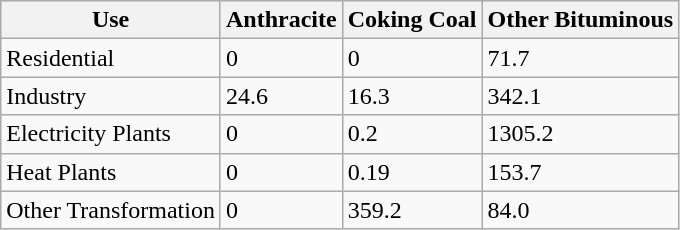<table class="sortable wikitable">
<tr>
<th>Use</th>
<th>Anthracite</th>
<th>Coking Coal</th>
<th>Other Bituminous</th>
</tr>
<tr>
<td>Residential</td>
<td>0</td>
<td>0</td>
<td>71.7</td>
</tr>
<tr>
<td>Industry</td>
<td>24.6</td>
<td>16.3</td>
<td>342.1</td>
</tr>
<tr>
<td>Electricity Plants</td>
<td>0</td>
<td>0.2</td>
<td>1305.2</td>
</tr>
<tr>
<td>Heat Plants</td>
<td>0</td>
<td>0.19</td>
<td>153.7</td>
</tr>
<tr>
<td>Other Transformation</td>
<td>0</td>
<td>359.2</td>
<td>84.0</td>
</tr>
</table>
